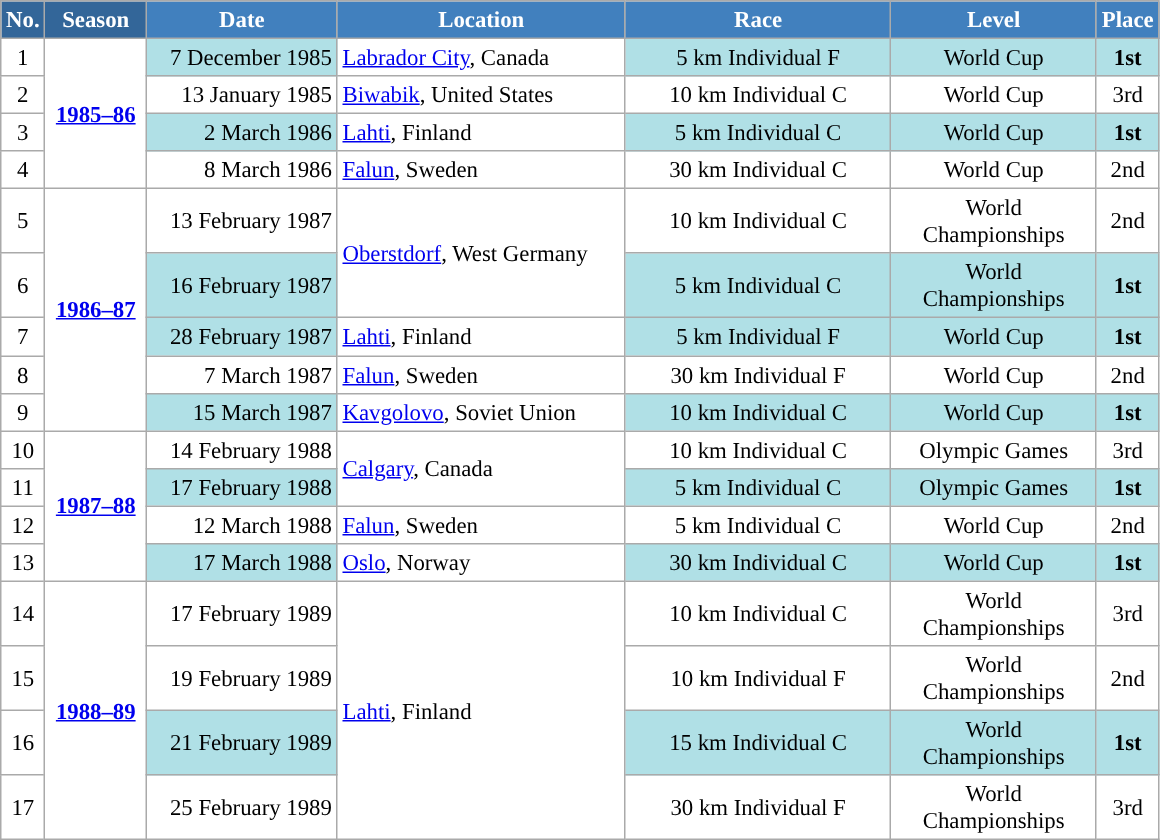<table class="wikitable sortable" style="font-size:95%; text-align:center; border:grey solid 1px; border-collapse:collapse; background:#ffffff;">
<tr style="background:#efefef;">
<th style="background-color:#369; color:white;">No.</th>
<th style="background-color:#369; color:white;">Season</th>
<th style="background-color:#4180be; color:white; width:120px;">Date</th>
<th style="background-color:#4180be; color:white; width:185px;">Location</th>
<th style="background-color:#4180be; color:white; width:170px;">Race</th>
<th style="background-color:#4180be; color:white; width:130px;">Level</th>
<th style="background-color:#4180be; color:white;">Place</th>
</tr>
<tr>
<td align=center>1</td>
<td rowspan=4 align=center><strong><a href='#'>1985–86</a></strong></td>
<td bgcolor="#BOEOE6" align=right>7 December 1985</td>
<td align=left> <a href='#'>Labrador City</a>, Canada</td>
<td bgcolor="#BOEOE6">5 km Individual F</td>
<td bgcolor="#BOEOE6">World Cup</td>
<td bgcolor="#BOEOE6"><strong>1st</strong></td>
</tr>
<tr>
<td align=center>2</td>
<td align=right>13 January 1985</td>
<td align=left> <a href='#'>Biwabik</a>, United States</td>
<td>10 km Individual C</td>
<td>World Cup</td>
<td>3rd</td>
</tr>
<tr>
<td align=center>3</td>
<td bgcolor="#BOEOE6" align=right>2 March 1986</td>
<td align=left> <a href='#'>Lahti</a>, Finland</td>
<td bgcolor="#BOEOE6">5 km Individual C</td>
<td bgcolor="#BOEOE6">World Cup</td>
<td bgcolor="#BOEOE6"><strong>1st</strong></td>
</tr>
<tr>
<td align=center>4</td>
<td align=right>8 March 1986</td>
<td align=left> <a href='#'>Falun</a>, Sweden</td>
<td>30 km Individual C</td>
<td>World Cup</td>
<td>2nd</td>
</tr>
<tr>
<td align=center>5</td>
<td rowspan=5 align=center><strong> <a href='#'>1986–87</a> </strong></td>
<td align=right>13 February 1987</td>
<td rowspan=2 align=left> <a href='#'>Oberstdorf</a>, West Germany</td>
<td>10 km Individual C</td>
<td>World Championships</td>
<td>2nd</td>
</tr>
<tr>
<td align=center>6</td>
<td bgcolor="#BOEOE6" align=right>16 February 1987</td>
<td bgcolor="#BOEOE6">5 km Individual C</td>
<td bgcolor="#BOEOE6">World Championships</td>
<td bgcolor="#BOEOE6"><strong>1st</strong></td>
</tr>
<tr>
<td align=center>7</td>
<td bgcolor="#BOEOE6" align=right>28 February 1987</td>
<td align=left> <a href='#'>Lahti</a>, Finland</td>
<td bgcolor="#BOEOE6">5 km Individual F</td>
<td bgcolor="#BOEOE6">World Cup</td>
<td bgcolor="#BOEOE6"><strong>1st</strong></td>
</tr>
<tr>
<td align=center>8</td>
<td align=right>7 March 1987</td>
<td align=left> <a href='#'>Falun</a>, Sweden</td>
<td>30 km Individual F</td>
<td>World Cup</td>
<td>2nd</td>
</tr>
<tr>
<td align=center>9</td>
<td bgcolor="#BOEOE6" align=right>15 March 1987</td>
<td align=left> <a href='#'>Kavgolovo</a>, Soviet Union</td>
<td bgcolor="#BOEOE6">10 km Individual C</td>
<td bgcolor="#BOEOE6">World Cup</td>
<td bgcolor="#BOEOE6"><strong>1st</strong></td>
</tr>
<tr>
<td align=center>10</td>
<td rowspan=4 align=center><strong> <a href='#'>1987–88</a> </strong></td>
<td align=right>14 February 1988</td>
<td rowspan=2 align=left> <a href='#'>Calgary</a>, Canada</td>
<td>10 km Individual C</td>
<td>Olympic Games</td>
<td>3rd</td>
</tr>
<tr>
<td align=center>11</td>
<td bgcolor="#BOEOE6" align=right>17 February 1988</td>
<td bgcolor="#BOEOE6">5 km Individual C</td>
<td bgcolor="#BOEOE6">Olympic Games</td>
<td bgcolor="#BOEOE6"><strong>1st</strong></td>
</tr>
<tr>
<td align=center>12</td>
<td align=right>12 March 1988</td>
<td align=left> <a href='#'>Falun</a>, Sweden</td>
<td>5 km Individual C</td>
<td>World Cup</td>
<td>2nd</td>
</tr>
<tr>
<td align=center>13</td>
<td bgcolor="#BOEOE6" align=right>17 March 1988</td>
<td align=left> <a href='#'>Oslo</a>, Norway</td>
<td bgcolor="#BOEOE6">30 km Individual C</td>
<td bgcolor="#BOEOE6">World Cup</td>
<td bgcolor="#BOEOE6"><strong>1st</strong></td>
</tr>
<tr>
<td align=center>14</td>
<td rowspan=4 align=center><strong> <a href='#'>1988–89</a> </strong></td>
<td align=right>17 February 1989</td>
<td rowspan=4 align=left> <a href='#'>Lahti</a>, Finland</td>
<td>10 km Individual C</td>
<td>World Championships</td>
<td>3rd</td>
</tr>
<tr>
<td align=center>15</td>
<td align=right>19 February 1989</td>
<td>10 km Individual F</td>
<td>World Championships</td>
<td>2nd</td>
</tr>
<tr>
<td align=center>16</td>
<td bgcolor="#BOEOE6" align=right>21 February 1989</td>
<td bgcolor="#BOEOE6">15 km Individual C</td>
<td bgcolor="#BOEOE6">World Championships</td>
<td bgcolor="#BOEOE6"><strong>1st</strong></td>
</tr>
<tr>
<td align=center>17</td>
<td align=right>25 February 1989</td>
<td>30 km Individual F</td>
<td>World Championships</td>
<td>3rd</td>
</tr>
</table>
